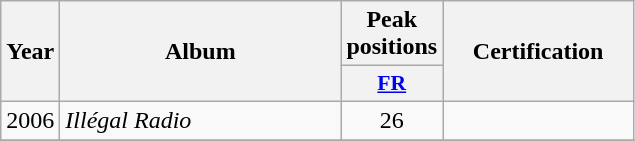<table class="wikitable">
<tr>
<th align="center" rowspan="2" width="10">Year</th>
<th align="center" rowspan="2" width="180">Album</th>
<th align="center" colspan="1" width="30">Peak positions</th>
<th align="center" rowspan="2" width="120">Certification</th>
</tr>
<tr>
<th scope="col" style="width:3em;font-size:90%;"><a href='#'>FR</a><br></th>
</tr>
<tr>
<td align="center" rowspan="1">2006</td>
<td><em>Illégal Radio</em></td>
<td align="center">26</td>
<td align="center"></td>
</tr>
<tr>
</tr>
</table>
